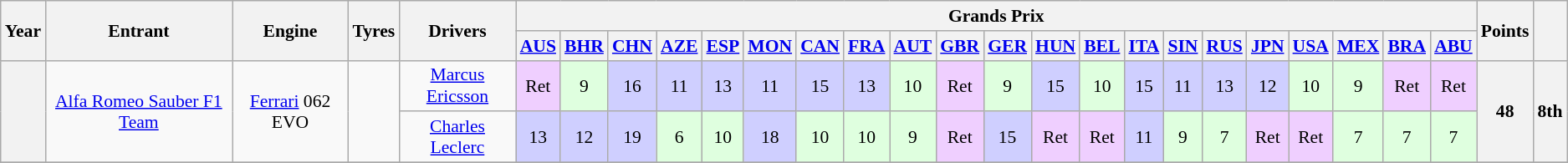<table class="wikitable" style="text-align:center; font-size:90%">
<tr>
<th rowspan="2">Year</th>
<th rowspan="2">Entrant</th>
<th rowspan="2">Engine</th>
<th rowspan="2">Tyres</th>
<th rowspan="2">Drivers</th>
<th colspan="21">Grands Prix</th>
<th rowspan="2">Points</th>
<th rowspan="2"></th>
</tr>
<tr>
<th><a href='#'>AUS</a></th>
<th><a href='#'>BHR</a></th>
<th><a href='#'>CHN</a></th>
<th><a href='#'>AZE</a></th>
<th><a href='#'>ESP</a></th>
<th><a href='#'>MON</a></th>
<th><a href='#'>CAN</a></th>
<th><a href='#'>FRA</a></th>
<th><a href='#'>AUT</a></th>
<th><a href='#'>GBR</a></th>
<th><a href='#'>GER</a></th>
<th><a href='#'>HUN</a></th>
<th><a href='#'>BEL</a></th>
<th><a href='#'>ITA</a></th>
<th><a href='#'>SIN</a></th>
<th><a href='#'>RUS</a></th>
<th><a href='#'>JPN</a></th>
<th><a href='#'>USA</a></th>
<th><a href='#'>MEX</a></th>
<th><a href='#'>BRA</a></th>
<th><a href='#'>ABU</a></th>
</tr>
<tr>
<th rowspan="2"></th>
<td rowspan="2"><a href='#'>Alfa Romeo Sauber F1 Team</a></td>
<td rowspan="2"><a href='#'>Ferrari</a> 062 EVO</td>
<td rowspan="2"></td>
<td> <a href='#'>Marcus Ericsson</a></td>
<td style="background-color:#efcfff">Ret</td>
<td style="background-color:#dfffdf">9</td>
<td style="background-color:#cfcfff">16</td>
<td style="background-color:#cfcfff">11</td>
<td style="background-color:#cfcfff">13</td>
<td style="background-color:#cfcfff">11</td>
<td style="background-color:#cfcfff">15</td>
<td style="background-color:#cfcfff">13</td>
<td style="background-color:#dfffdf">10</td>
<td style="background-color:#efcfff">Ret</td>
<td style="background-color:#dfffdf">9</td>
<td style="background-color:#cfcfff">15</td>
<td style="background-color:#dfffdf">10</td>
<td style="background-color:#cfcfff">15</td>
<td style="background-color:#cfcfff">11</td>
<td style="background-color:#cfcfff">13</td>
<td style="background-color:#cfcfff">12</td>
<td style="background-color:#dfffdf">10</td>
<td style="background-color:#dfffdf">9</td>
<td style="background-color:#efcfff">Ret</td>
<td style="background-color:#efcfff">Ret</td>
<th rowspan="2">48</th>
<th rowspan="2">8th</th>
</tr>
<tr>
<td> <a href='#'>Charles Leclerc</a></td>
<td style="background-color:#cfcfff">13</td>
<td style="background-color:#cfcfff">12</td>
<td style="background-color:#cfcfff">19</td>
<td style="background-color:#dfffdf">6</td>
<td style="background-color:#dfffdf">10</td>
<td style="background-color:#cfcfff">18</td>
<td style="background-color:#dfffdf">10</td>
<td style="background-color:#dfffdf">10</td>
<td style="background-color:#dfffdf">9</td>
<td style="background-color:#efcfff">Ret</td>
<td style="background-color:#cfcfff">15</td>
<td style="background-color:#efcfff">Ret</td>
<td style="background-color:#efcfff">Ret</td>
<td style="background-color:#cfcfff">11</td>
<td style="background-color:#dfffdf">9</td>
<td style="background-color:#dfffdf">7</td>
<td style="background-color:#efcfff">Ret</td>
<td style="background-color:#efcfff">Ret</td>
<td style="background-color:#dfffdf">7</td>
<td style="background-color:#dfffdf">7</td>
<td style="background-color:#dfffdf">7</td>
</tr>
<tr>
</tr>
</table>
